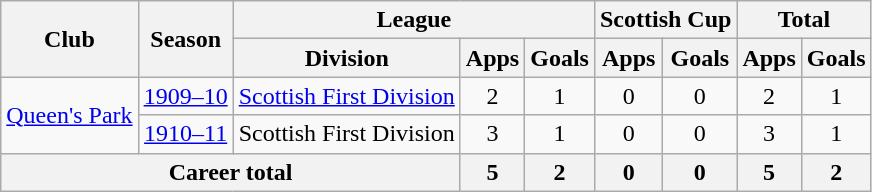<table class="wikitable" style="text-align: center;">
<tr>
<th rowspan="2">Club</th>
<th rowspan="2">Season</th>
<th colspan="3">League</th>
<th colspan="2">Scottish Cup</th>
<th colspan="2">Total</th>
</tr>
<tr>
<th>Division</th>
<th>Apps</th>
<th>Goals</th>
<th>Apps</th>
<th>Goals</th>
<th>Apps</th>
<th>Goals</th>
</tr>
<tr>
<td rowspan="2"><a href='#'>Queen's Park</a></td>
<td><a href='#'>1909–10</a></td>
<td><a href='#'>Scottish First Division</a></td>
<td>2</td>
<td>1</td>
<td>0</td>
<td>0</td>
<td>2</td>
<td>1</td>
</tr>
<tr>
<td><a href='#'>1910–11</a></td>
<td>Scottish First Division</td>
<td>3</td>
<td>1</td>
<td>0</td>
<td>0</td>
<td>3</td>
<td>1</td>
</tr>
<tr>
<th colspan="3">Career total</th>
<th>5</th>
<th>2</th>
<th>0</th>
<th>0</th>
<th>5</th>
<th>2</th>
</tr>
</table>
